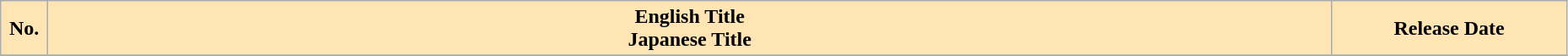<table class="wikitable" width="98%">
<tr>
<th style="background-color: #FFE5B4" width="3%">No.</th>
<th style="background-color: #FFE5B4">English Title<br>Japanese Title</th>
<th style="background-color: #FFE5B4" width="15%">Release Date</th>
</tr>
<tr>
</tr>
</table>
